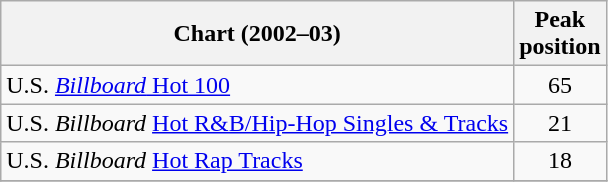<table class="wikitable">
<tr>
<th>Chart (2002–03)</th>
<th>Peak<br>position</th>
</tr>
<tr>
<td>U.S. <a href='#'><em>Billboard</em> Hot 100</a></td>
<td align="center">65</td>
</tr>
<tr>
<td>U.S. <em>Billboard</em> <a href='#'>Hot R&B/Hip-Hop Singles & Tracks</a></td>
<td align="center">21</td>
</tr>
<tr>
<td>U.S. <em>Billboard</em> <a href='#'>Hot Rap Tracks</a></td>
<td align="center">18</td>
</tr>
<tr>
</tr>
</table>
